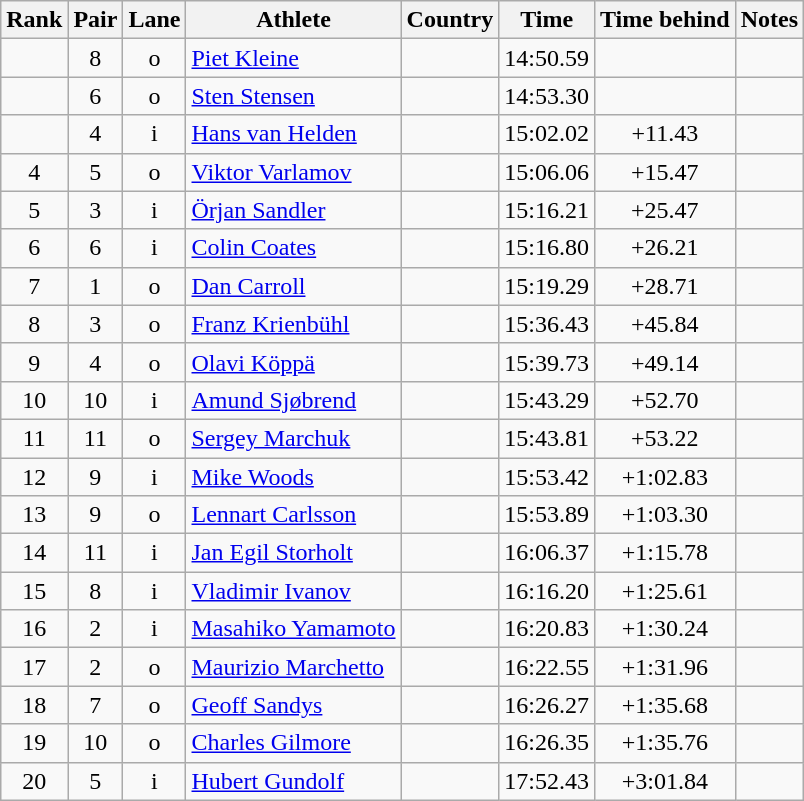<table class="wikitable sortable" style="text-align:center">
<tr>
<th>Rank</th>
<th>Pair</th>
<th>Lane</th>
<th>Athlete</th>
<th>Country</th>
<th>Time</th>
<th>Time behind</th>
<th>Notes</th>
</tr>
<tr>
<td></td>
<td>8</td>
<td>o</td>
<td align=left><a href='#'>Piet Kleine</a></td>
<td align=left></td>
<td>14:50.59</td>
<td></td>
<td></td>
</tr>
<tr>
<td></td>
<td>6</td>
<td>o</td>
<td align=left><a href='#'>Sten Stensen</a></td>
<td align=left></td>
<td>14:53.30</td>
<td></td>
<td></td>
</tr>
<tr>
<td></td>
<td>4</td>
<td>i</td>
<td align=left><a href='#'>Hans van Helden</a></td>
<td align=left></td>
<td>15:02.02</td>
<td>+11.43</td>
<td></td>
</tr>
<tr>
<td>4</td>
<td>5</td>
<td>o</td>
<td align=left><a href='#'>Viktor Varlamov</a></td>
<td align=left></td>
<td>15:06.06</td>
<td>+15.47</td>
<td></td>
</tr>
<tr>
<td>5</td>
<td>3</td>
<td>i</td>
<td align=left><a href='#'>Örjan Sandler</a></td>
<td align=left></td>
<td>15:16.21</td>
<td>+25.47</td>
<td></td>
</tr>
<tr>
<td>6</td>
<td>6</td>
<td>i</td>
<td align=left><a href='#'>Colin Coates</a></td>
<td align=left></td>
<td>15:16.80</td>
<td>+26.21</td>
<td></td>
</tr>
<tr>
<td>7</td>
<td>1</td>
<td>o</td>
<td align=left><a href='#'>Dan Carroll</a></td>
<td align=left></td>
<td>15:19.29</td>
<td>+28.71</td>
<td></td>
</tr>
<tr>
<td>8</td>
<td>3</td>
<td>o</td>
<td align=left><a href='#'>Franz Krienbühl</a></td>
<td align=left></td>
<td>15:36.43</td>
<td>+45.84</td>
<td></td>
</tr>
<tr>
<td>9</td>
<td>4</td>
<td>o</td>
<td align=left><a href='#'>Olavi Köppä</a></td>
<td align=left></td>
<td>15:39.73</td>
<td>+49.14</td>
<td></td>
</tr>
<tr>
<td>10</td>
<td>10</td>
<td>i</td>
<td align=left><a href='#'>Amund Sjøbrend</a></td>
<td align=left></td>
<td>15:43.29</td>
<td>+52.70</td>
<td></td>
</tr>
<tr>
<td>11</td>
<td>11</td>
<td>o</td>
<td align=left><a href='#'>Sergey Marchuk</a></td>
<td align=left></td>
<td>15:43.81</td>
<td>+53.22</td>
<td></td>
</tr>
<tr>
<td>12</td>
<td>9</td>
<td>i</td>
<td align=left><a href='#'>Mike Woods</a></td>
<td align=left></td>
<td>15:53.42</td>
<td>+1:02.83</td>
<td></td>
</tr>
<tr>
<td>13</td>
<td>9</td>
<td>o</td>
<td align=left><a href='#'>Lennart Carlsson</a></td>
<td align=left></td>
<td>15:53.89</td>
<td>+1:03.30</td>
<td></td>
</tr>
<tr>
<td>14</td>
<td>11</td>
<td>i</td>
<td align=left><a href='#'>Jan Egil Storholt</a></td>
<td align=left></td>
<td>16:06.37</td>
<td>+1:15.78</td>
<td></td>
</tr>
<tr>
<td>15</td>
<td>8</td>
<td>i</td>
<td align=left><a href='#'>Vladimir Ivanov</a></td>
<td align=left></td>
<td>16:16.20</td>
<td>+1:25.61</td>
<td></td>
</tr>
<tr>
<td>16</td>
<td>2</td>
<td>i</td>
<td align=left><a href='#'>Masahiko Yamamoto</a></td>
<td align=left></td>
<td>16:20.83</td>
<td>+1:30.24</td>
<td></td>
</tr>
<tr>
<td>17</td>
<td>2</td>
<td>o</td>
<td align=left><a href='#'>Maurizio Marchetto</a></td>
<td align=left></td>
<td>16:22.55</td>
<td>+1:31.96</td>
<td></td>
</tr>
<tr>
<td>18</td>
<td>7</td>
<td>o</td>
<td align=left><a href='#'>Geoff Sandys</a></td>
<td align=left></td>
<td>16:26.27</td>
<td>+1:35.68</td>
<td></td>
</tr>
<tr>
<td>19</td>
<td>10</td>
<td>o</td>
<td align=left><a href='#'>Charles Gilmore</a></td>
<td align=left></td>
<td>16:26.35</td>
<td>+1:35.76</td>
<td></td>
</tr>
<tr>
<td>20</td>
<td>5</td>
<td>i</td>
<td align=left><a href='#'>Hubert Gundolf</a></td>
<td align=left></td>
<td>17:52.43</td>
<td>+3:01.84</td>
<td></td>
</tr>
</table>
